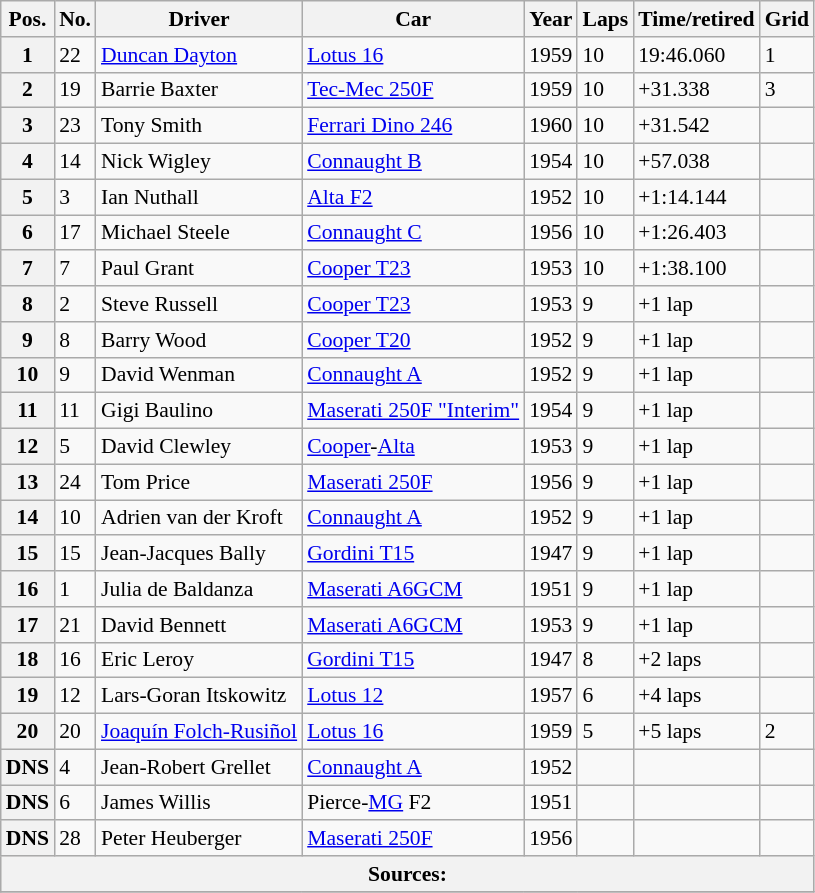<table class="wikitable" style="font-size:90%">
<tr>
<th>Pos.</th>
<th>No.</th>
<th>Driver</th>
<th>Car</th>
<th>Year</th>
<th>Laps</th>
<th>Time/retired</th>
<th>Grid</th>
</tr>
<tr>
<th>1</th>
<td>22</td>
<td> <a href='#'>Duncan Dayton</a></td>
<td><a href='#'>Lotus 16</a></td>
<td>1959</td>
<td>10</td>
<td>19:46.060</td>
<td>1</td>
</tr>
<tr>
<th>2</th>
<td>19</td>
<td> Barrie Baxter</td>
<td><a href='#'>Tec-Mec 250F</a></td>
<td>1959</td>
<td>10</td>
<td>+31.338</td>
<td>3</td>
</tr>
<tr>
<th>3</th>
<td>23</td>
<td> Tony Smith</td>
<td><a href='#'>Ferrari Dino 246</a></td>
<td>1960</td>
<td>10</td>
<td>+31.542</td>
<td></td>
</tr>
<tr>
<th>4</th>
<td>14</td>
<td> Nick Wigley</td>
<td><a href='#'>Connaught B</a></td>
<td>1954</td>
<td>10</td>
<td>+57.038</td>
<td></td>
</tr>
<tr>
<th>5</th>
<td>3</td>
<td> Ian Nuthall</td>
<td><a href='#'>Alta F2</a></td>
<td>1952</td>
<td>10</td>
<td>+1:14.144</td>
<td></td>
</tr>
<tr>
<th>6</th>
<td>17</td>
<td> Michael Steele</td>
<td><a href='#'>Connaught C</a></td>
<td>1956</td>
<td>10</td>
<td>+1:26.403</td>
<td></td>
</tr>
<tr>
<th>7</th>
<td>7</td>
<td> Paul Grant</td>
<td><a href='#'>Cooper T23</a></td>
<td>1953</td>
<td>10</td>
<td>+1:38.100</td>
<td></td>
</tr>
<tr>
<th>8</th>
<td>2</td>
<td> Steve Russell</td>
<td><a href='#'>Cooper T23</a></td>
<td>1953</td>
<td>9</td>
<td>+1 lap</td>
<td></td>
</tr>
<tr>
<th>9</th>
<td>8</td>
<td> Barry Wood</td>
<td><a href='#'>Cooper T20</a></td>
<td>1952</td>
<td>9</td>
<td>+1 lap</td>
<td></td>
</tr>
<tr>
<th>10</th>
<td>9</td>
<td> David Wenman</td>
<td><a href='#'>Connaught A</a></td>
<td>1952</td>
<td>9</td>
<td>+1 lap</td>
<td></td>
</tr>
<tr>
<th>11</th>
<td>11</td>
<td> Gigi Baulino</td>
<td><a href='#'>Maserati 250F "Interim"</a></td>
<td>1954</td>
<td>9</td>
<td>+1 lap</td>
<td></td>
</tr>
<tr>
<th>12</th>
<td>5</td>
<td> David Clewley</td>
<td><a href='#'>Cooper</a>-<a href='#'>Alta</a></td>
<td>1953</td>
<td>9</td>
<td>+1 lap</td>
<td></td>
</tr>
<tr>
<th>13</th>
<td>24</td>
<td> Tom Price</td>
<td><a href='#'>Maserati 250F</a></td>
<td>1956</td>
<td>9</td>
<td>+1 lap</td>
<td></td>
</tr>
<tr>
<th>14</th>
<td>10</td>
<td> Adrien van der Kroft</td>
<td><a href='#'>Connaught A</a></td>
<td>1952</td>
<td>9</td>
<td>+1 lap</td>
<td></td>
</tr>
<tr>
<th>15</th>
<td>15</td>
<td> Jean-Jacques Bally</td>
<td><a href='#'>Gordini T15</a></td>
<td>1947</td>
<td>9</td>
<td>+1 lap</td>
<td></td>
</tr>
<tr>
<th>16</th>
<td>1</td>
<td> Julia de Baldanza</td>
<td><a href='#'>Maserati A6GCM</a></td>
<td>1951</td>
<td>9</td>
<td>+1 lap</td>
<td></td>
</tr>
<tr>
<th>17</th>
<td>21</td>
<td> David Bennett</td>
<td><a href='#'>Maserati A6GCM</a></td>
<td>1953</td>
<td>9</td>
<td>+1 lap</td>
<td></td>
</tr>
<tr>
<th>18</th>
<td>16</td>
<td> Eric Leroy</td>
<td><a href='#'>Gordini T15</a></td>
<td>1947</td>
<td>8</td>
<td>+2 laps</td>
<td></td>
</tr>
<tr>
<th>19</th>
<td>12</td>
<td> Lars-Goran Itskowitz</td>
<td><a href='#'>Lotus 12</a></td>
<td>1957</td>
<td>6</td>
<td>+4 laps</td>
<td></td>
</tr>
<tr>
<th>20</th>
<td>20</td>
<td> <a href='#'>Joaquín Folch-Rusiñol</a></td>
<td><a href='#'>Lotus 16</a></td>
<td>1959</td>
<td>5</td>
<td>+5 laps</td>
<td>2</td>
</tr>
<tr>
<th>DNS</th>
<td>4</td>
<td> Jean-Robert Grellet</td>
<td><a href='#'>Connaught A</a></td>
<td>1952</td>
<td></td>
<td></td>
<td></td>
</tr>
<tr>
<th>DNS</th>
<td>6</td>
<td> James Willis</td>
<td>Pierce-<a href='#'>MG</a> F2</td>
<td>1951</td>
<td></td>
<td></td>
<td></td>
</tr>
<tr>
<th>DNS</th>
<td>28</td>
<td> Peter Heuberger</td>
<td><a href='#'>Maserati 250F</a></td>
<td>1956</td>
<td></td>
<td></td>
<td></td>
</tr>
<tr style="background-color:#E5E4E2" align="center">
<th colspan=8>Sources:</th>
</tr>
<tr>
</tr>
</table>
